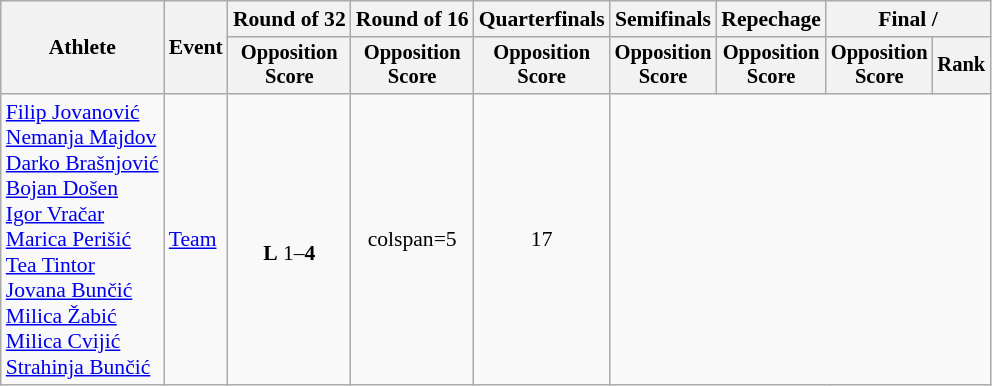<table class=wikitable style="font-size:90%">
<tr>
<th rowspan="2">Athlete</th>
<th rowspan="2">Event</th>
<th>Round of 32</th>
<th>Round of 16</th>
<th>Quarterfinals</th>
<th>Semifinals</th>
<th>Repechage</th>
<th colspan=2>Final / </th>
</tr>
<tr style="font-size:95%">
<th>Opposition<br>Score</th>
<th>Opposition<br>Score</th>
<th>Opposition<br>Score</th>
<th>Opposition<br>Score</th>
<th>Opposition<br>Score</th>
<th>Opposition<br>Score</th>
<th>Rank</th>
</tr>
<tr align=center>
<td align=left><a href='#'>Filip Jovanović</a><br><a href='#'>Nemanja Majdov</a><br><a href='#'>Darko Brašnjović</a><br><a href='#'>Bojan Došen</a><br><a href='#'>Igor Vračar</a><br><a href='#'>Marica Perišić</a><br><a href='#'>Tea Tintor</a><br><a href='#'>Jovana Bunčić</a><br><a href='#'>Milica Žabić</a><br><a href='#'>Milica Cvijić</a><br><a href='#'>Strahinja Bunčić</a></td>
<td align=left><a href='#'>Team</a></td>
<td><br><strong>L</strong> 1–<strong>4</strong></td>
<td>colspan=5 </td>
<td>17</td>
</tr>
</table>
